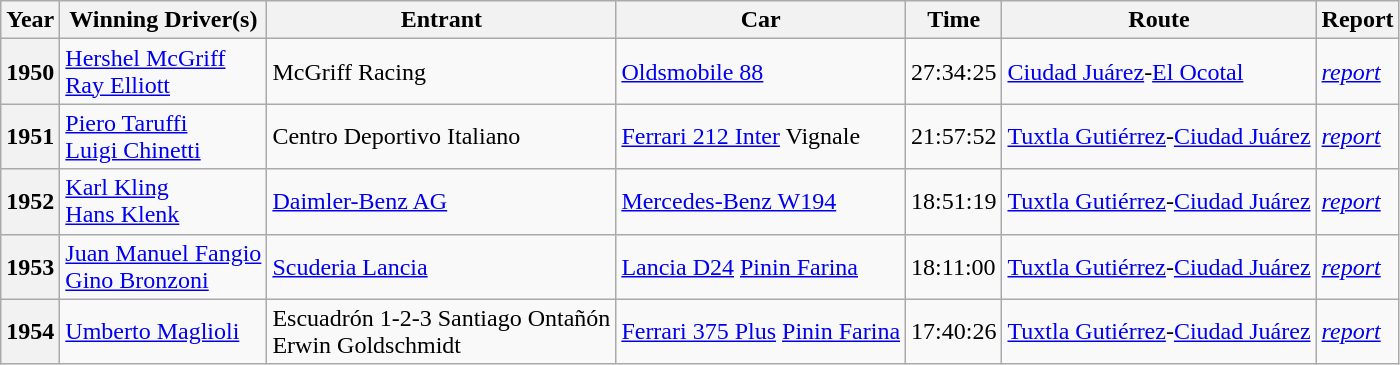<table class="wikitable">
<tr>
<th>Year</th>
<th>Winning Driver(s)</th>
<th>Entrant</th>
<th>Car</th>
<th>Time</th>
<th>Route</th>
<th>Report</th>
</tr>
<tr>
<th>1950</th>
<td> <a href='#'>Hershel McGriff</a><br> <a href='#'>Ray Elliott</a></td>
<td> McGriff Racing</td>
<td><a href='#'>Oldsmobile 88</a></td>
<td>27:34:25</td>
<td><a href='#'>Ciudad Juárez</a>-<a href='#'>El Ocotal</a></td>
<td><em><a href='#'>report</a></em></td>
</tr>
<tr>
<th>1951</th>
<td> <a href='#'>Piero Taruffi</a><br> <a href='#'>Luigi Chinetti</a></td>
<td> Centro Deportivo Italiano</td>
<td><a href='#'>Ferrari 212 Inter</a> Vignale</td>
<td>21:57:52</td>
<td><a href='#'>Tuxtla Gutiérrez</a>-<a href='#'>Ciudad Juárez</a></td>
<td><em><a href='#'>report</a></em></td>
</tr>
<tr>
<th>1952</th>
<td> <a href='#'>Karl Kling</a><br> <a href='#'>Hans Klenk</a></td>
<td> <a href='#'>Daimler-Benz AG</a></td>
<td><a href='#'>Mercedes-Benz W194</a></td>
<td>18:51:19</td>
<td><a href='#'>Tuxtla Gutiérrez</a>-<a href='#'>Ciudad Juárez</a></td>
<td><em><a href='#'>report</a></em></td>
</tr>
<tr>
<th>1953</th>
<td> <a href='#'>Juan Manuel Fangio</a><br> <a href='#'>Gino Bronzoni</a></td>
<td> <a href='#'>Scuderia Lancia</a></td>
<td><a href='#'>Lancia D24</a> <a href='#'>Pinin Farina</a></td>
<td>18:11:00</td>
<td><a href='#'>Tuxtla Gutiérrez</a>-<a href='#'>Ciudad Juárez</a></td>
<td><em><a href='#'>report</a></em></td>
</tr>
<tr>
<th>1954</th>
<td> <a href='#'>Umberto Maglioli</a></td>
<td> Escuadrón 1-2-3 Santiago Ontañón <br> Erwin Goldschmidt</td>
<td><a href='#'>Ferrari 375 Plus</a> <a href='#'>Pinin Farina</a></td>
<td>17:40:26</td>
<td><a href='#'>Tuxtla Gutiérrez</a>-<a href='#'>Ciudad Juárez</a></td>
<td><em><a href='#'>report</a></em></td>
</tr>
</table>
